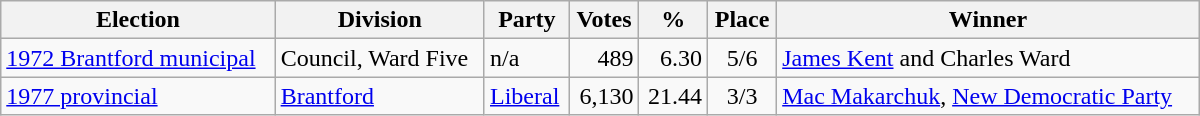<table class="wikitable" width="800">
<tr>
<th align="left">Election</th>
<th align="left">Division</th>
<th align="left">Party</th>
<th align="right">Votes</th>
<th align="right">%</th>
<th align="center">Place</th>
<th align="center">Winner</th>
</tr>
<tr>
<td align="left"><a href='#'>1972 Brantford municipal</a></td>
<td align="left">Council, Ward Five</td>
<td align="left">n/a</td>
<td align="right">489</td>
<td align="right">6.30</td>
<td align="center">5/6</td>
<td align="left"><a href='#'>James Kent</a> and Charles Ward</td>
</tr>
<tr>
<td align="left"><a href='#'>1977 provincial</a></td>
<td align="left"><a href='#'>Brantford</a></td>
<td align="left"><a href='#'>Liberal</a></td>
<td align="right">6,130</td>
<td align="right">21.44</td>
<td align="center">3/3</td>
<td align="left"><a href='#'>Mac Makarchuk</a>, <a href='#'>New Democratic Party</a></td>
</tr>
</table>
